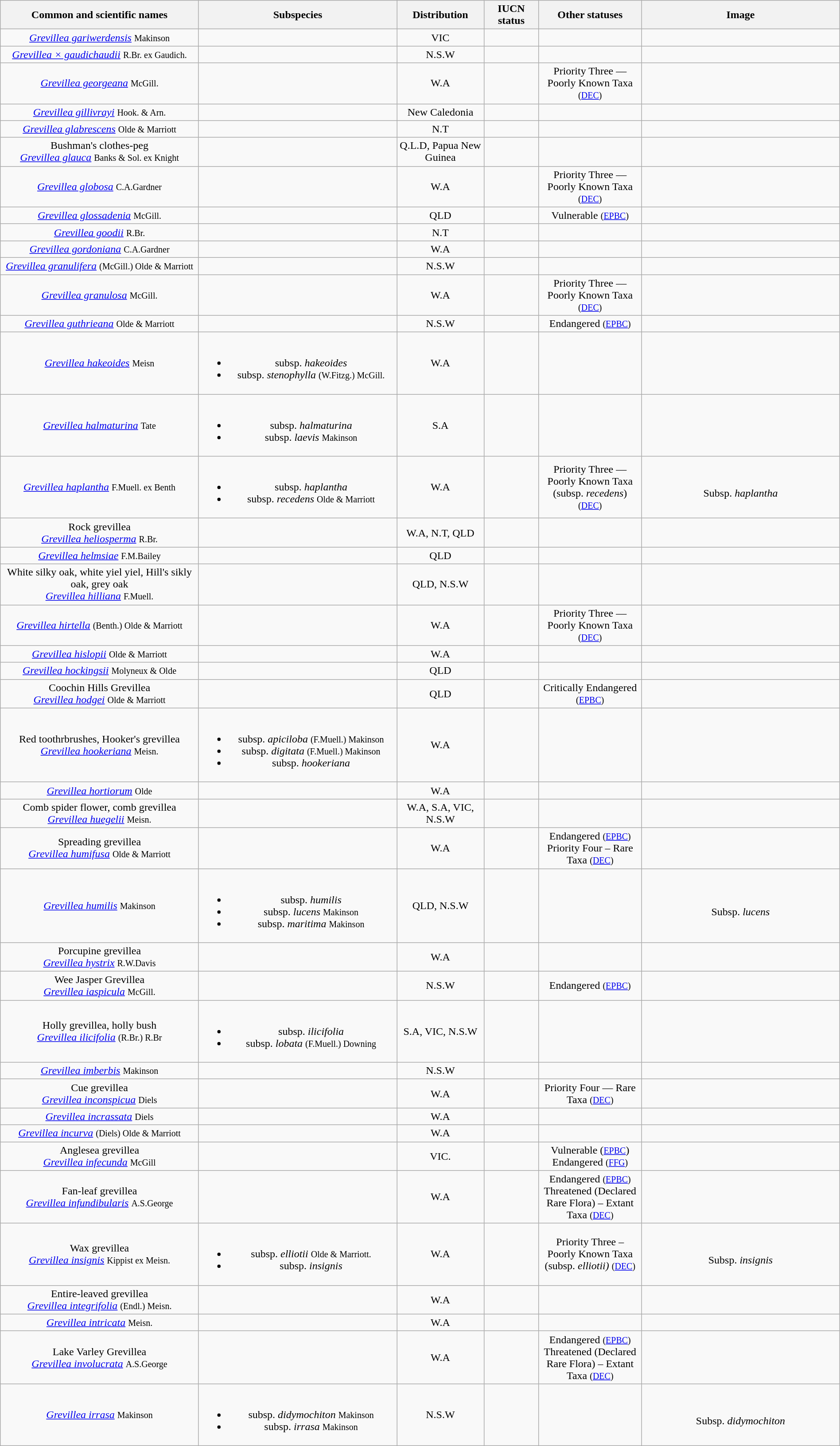<table class="wikitable mw-collapsible wikitable_hidable" style="width:100%;text-align:center">
<tr>
<th style=width:200px>Common and scientific names </th>
<th style=width:200px>Subspecies </th>
<th style=width:50px>Distribution </th>
<th style=width:50px>IUCN status </th>
<th style=width:100px>Other statuses </th>
<th style=width:200px>Image</th>
</tr>
<tr>
<td><em><a href='#'>Grevillea gariwerdensis</a></em> <small>Makinson</small></td>
<td></td>
<td>VIC</td>
<td></td>
<td></td>
<td></td>
</tr>
<tr>
<td><em><a href='#'>Grevillea × gaudichaudii</a></em> <small>R.Br. ex Gaudich.</small></td>
<td></td>
<td>N.S.W</td>
<td></td>
<td></td>
<td></td>
</tr>
<tr>
<td><em><a href='#'>Grevillea georgeana</a></em> <small>McGill.</small></td>
<td></td>
<td>W.A</td>
<td></td>
<td>Priority Three — Poorly Known Taxa <small>(<a href='#'>DEC</a>)</small></td>
<td></td>
</tr>
<tr>
<td><em><a href='#'>Grevillea gillivrayi</a></em> <small>Hook. & Arn.</small></td>
<td></td>
<td>New Caledonia</td>
<td></td>
<td></td>
<td></td>
</tr>
<tr>
<td><em><a href='#'>Grevillea glabrescens</a></em> <small>Olde & Marriott</small></td>
<td></td>
<td>N.T</td>
<td></td>
<td></td>
<td></td>
</tr>
<tr>
<td>Bushman's clothes-peg<br><em><a href='#'>Grevillea glauca</a></em> <small>Banks & Sol. ex Knight</small></td>
<td></td>
<td>Q.L.D, Papua New Guinea</td>
<td></td>
<td></td>
<td></td>
</tr>
<tr>
<td><em><a href='#'>Grevillea globosa</a></em> <small>C.A.Gardner</small></td>
<td></td>
<td>W.A</td>
<td></td>
<td>Priority Three — Poorly Known Taxa <small>(<a href='#'>DEC</a>)</small></td>
<td></td>
</tr>
<tr>
<td><em><a href='#'>Grevillea glossadenia</a></em> <small>McGill.</small></td>
<td></td>
<td>QLD</td>
<td></td>
<td>Vulnerable <small>(<a href='#'>EPBC</a>)</small></td>
<td></td>
</tr>
<tr>
<td><em><a href='#'>Grevillea goodii</a></em> <small>R.Br.</small></td>
<td></td>
<td>N.T</td>
<td></td>
<td></td>
<td></td>
</tr>
<tr>
<td><em><a href='#'>Grevillea gordoniana</a></em> <small>C.A.Gardner</small></td>
<td></td>
<td>W.A</td>
<td></td>
<td></td>
<td></td>
</tr>
<tr>
<td><em><a href='#'>Grevillea granulifera</a></em> <small>(McGill.) Olde & Marriott</small></td>
<td></td>
<td>N.S.W</td>
<td></td>
<td></td>
<td></td>
</tr>
<tr>
<td><em><a href='#'>Grevillea granulosa</a></em> <small>McGill.</small></td>
<td></td>
<td>W.A</td>
<td></td>
<td>Priority Three — Poorly Known Taxa <small>(<a href='#'>DEC</a>)</small></td>
<td></td>
</tr>
<tr>
<td><em><a href='#'>Grevillea guthrieana</a></em> <small>Olde & Marriott</small></td>
<td></td>
<td>N.S.W</td>
<td></td>
<td>Endangered <small>(<a href='#'>EPBC</a>)</small></td>
<td></td>
</tr>
<tr>
<td><em><a href='#'>Grevillea hakeoides</a></em> <small>Meisn</small></td>
<td><br><ul><li>subsp. <em>hakeoides</em></li><li>subsp. <em>stenophylla</em> <small>(W.Fitzg.) McGill.</small></li></ul></td>
<td>W.A</td>
<td></td>
<td></td>
<td></td>
</tr>
<tr>
<td><em><a href='#'>Grevillea halmaturina</a></em> <small>Tate</small></td>
<td><br><ul><li>subsp. <em>halmaturina</em></li><li>subsp. <em>laevis</em> <small>Makinson</small></li></ul></td>
<td>S.A</td>
<td></td>
<td></td>
<td></td>
</tr>
<tr>
<td><em><a href='#'>Grevillea haplantha</a></em> <small>F.Muell. ex Benth</small></td>
<td><br><ul><li>subsp. <em>haplantha</em></li><li>subsp. <em>recedens</em> <small>Olde & Marriott</small></li></ul></td>
<td>W.A</td>
<td></td>
<td>Priority Three — Poorly Known Taxa (subsp. <em>recedens</em>) <small>(<a href='#'>DEC</a>)</small></td>
<td><br>Subsp. <em>haplantha</em></td>
</tr>
<tr>
<td>Rock grevillea<br><em><a href='#'>Grevillea heliosperma</a></em> <small>R.Br.</small></td>
<td></td>
<td>W.A, N.T, QLD</td>
<td></td>
<td></td>
<td></td>
</tr>
<tr>
<td><em><a href='#'>Grevillea helmsiae</a></em> <small>F.M.Bailey</small></td>
<td></td>
<td>QLD</td>
<td></td>
<td></td>
<td></td>
</tr>
<tr>
<td>White silky oak, white yiel yiel, Hill's sikly oak, grey oak<br><em><a href='#'>Grevillea hilliana</a></em> <small>F.Muell.</small></td>
<td></td>
<td>QLD, N.S.W</td>
<td></td>
<td></td>
<td></td>
</tr>
<tr>
<td><em><a href='#'>Grevillea hirtella</a></em> <small>(Benth.) Olde & Marriott</small></td>
<td></td>
<td>W.A</td>
<td></td>
<td>Priority Three — Poorly Known Taxa <small>(<a href='#'>DEC</a>)</small></td>
<td></td>
</tr>
<tr>
<td><em><a href='#'>Grevillea hislopii</a></em> <small>Olde & Marriott</small></td>
<td></td>
<td>W.A</td>
<td></td>
<td></td>
<td></td>
</tr>
<tr>
<td><em><a href='#'>Grevillea hockingsii</a></em> <small>Molyneux & Olde</small></td>
<td></td>
<td>QLD</td>
<td></td>
<td></td>
<td></td>
</tr>
<tr>
<td>Coochin Hills Grevillea<br><em><a href='#'>Grevillea hodgei</a></em> <small>Olde & Marriott</small></td>
<td></td>
<td>QLD</td>
<td></td>
<td>Critically Endangered <small>(<a href='#'>EPBC</a>)</small></td>
<td></td>
</tr>
<tr>
<td>Red toothrbrushes, Hooker's grevillea<br><em><a href='#'>Grevillea hookeriana</a></em> <small>Meisn.</small></td>
<td><br><ul><li>subsp. <em>apiciloba</em> <small>(F.Muell.) Makinson</small></li><li>subsp. <em>digitata</em> <small>(F.Muell.) Makinson</small></li><li>subsp. <em>hookeriana</em></li></ul></td>
<td>W.A</td>
<td></td>
<td></td>
<td></td>
</tr>
<tr>
<td><em><a href='#'>Grevillea hortiorum</a></em> <small>Olde</small></td>
<td></td>
<td>W.A</td>
<td></td>
<td></td>
<td></td>
</tr>
<tr>
<td>Comb spider flower, comb grevillea<br><em><a href='#'>Grevillea huegelii</a></em> <small>Meisn.</small></td>
<td></td>
<td>W.A, S.A, VIC, N.S.W</td>
<td></td>
<td></td>
<td></td>
</tr>
<tr>
<td>Spreading grevillea<br><em><a href='#'>Grevillea humifusa</a></em> <small>Olde & Marriott</small></td>
<td></td>
<td>W.A</td>
<td></td>
<td>Endangered <small>(<a href='#'>EPBC</a>)</small><br>Priority Four – Rare Taxa <small>(<a href='#'>DEC</a>)</small></td>
<td></td>
</tr>
<tr>
<td><em><a href='#'>Grevillea humilis</a></em> <small>Makinson</small></td>
<td><br><ul><li>subsp. <em>humilis</em></li><li>subsp. <em>lucens</em> <small>Makinson</small></li><li>subsp. <em>maritima</em> <small>Makinson</small></li></ul></td>
<td>QLD, N.S.W</td>
<td></td>
<td></td>
<td><br>Subsp. <em>lucens</em></td>
</tr>
<tr>
<td>Porcupine grevillea<br><em><a href='#'>Grevillea hystrix</a></em> <small>R.W.Davis</small></td>
<td></td>
<td>W.A</td>
<td></td>
<td></td>
<td></td>
</tr>
<tr>
<td>Wee Jasper Grevillea<br><em><a href='#'>Grevillea iaspicula</a></em> <small>McGill.</small></td>
<td></td>
<td>N.S.W</td>
<td></td>
<td>Endangered <small>(<a href='#'>EPBC</a>)</small></td>
<td></td>
</tr>
<tr>
<td>Holly grevillea, holly bush<br><em><a href='#'>Grevillea ilicifolia</a></em> <small>(R.Br.) R.Br</small></td>
<td><br><ul><li>subsp. <em>ilicifolia</em></li><li>subsp. <em>lobata</em> <small>(F.Muell.) Downing</small></li></ul></td>
<td>S.A, VIC, N.S.W</td>
<td></td>
<td></td>
<td></td>
</tr>
<tr>
<td><em><a href='#'>Grevillea imberbis</a></em> <small>Makinson</small></td>
<td></td>
<td>N.S.W</td>
<td></td>
<td></td>
<td></td>
</tr>
<tr>
<td>Cue grevillea<br><em><a href='#'>Grevillea inconspicua</a></em> <small>Diels</small></td>
<td></td>
<td>W.A</td>
<td></td>
<td>Priority Four — Rare Taxa <small>(<a href='#'>DEC</a>)</small></td>
<td></td>
</tr>
<tr>
<td><em><a href='#'>Grevillea incrassata</a></em> <small>Diels</small></td>
<td></td>
<td>W.A</td>
<td></td>
<td></td>
<td></td>
</tr>
<tr>
<td><em><a href='#'>Grevillea incurva</a></em> <small>(Diels) Olde & Marriott</small></td>
<td></td>
<td>W.A</td>
<td></td>
<td></td>
<td></td>
</tr>
<tr>
<td>Anglesea grevillea<br><em><a href='#'>Grevillea infecunda</a></em> <small>McGill</small></td>
<td></td>
<td>VIC.</td>
<td></td>
<td>Vulnerable (<small><a href='#'>EPBC</a></small>)<br>Endangered <small>(<a href='#'>FFG</a>)</small></td>
<td></td>
</tr>
<tr>
<td>Fan-leaf grevillea<br><em><a href='#'>Grevillea infundibularis</a></em> <small>A.S.George</small></td>
<td></td>
<td>W.A</td>
<td></td>
<td>Endangered <small>(<a href='#'>EPBC</a>)</small><br>Threatened (Declared Rare Flora) – Extant Taxa <small>(<a href='#'>DEC</a>)</small></td>
<td></td>
</tr>
<tr>
<td>Wax grevillea<br><em><a href='#'>Grevillea insignis</a></em> <small>Kippist ex Meisn.</small></td>
<td><br><ul><li>subsp. <em>elliotii</em> <small>Olde & Marriott.</small></li><li>subsp. <em>insignis</em></li></ul></td>
<td>W.A</td>
<td></td>
<td>Priority Three – Poorly Known Taxa (subsp. <em>elliotii)</em> <small>(<a href='#'>DEC</a>)</small></td>
<td><br>Subsp. <em>insignis</em></td>
</tr>
<tr>
<td>Entire-leaved grevillea<br><em><a href='#'>Grevillea integrifolia</a></em> <small>(Endl.) Meisn.</small></td>
<td></td>
<td>W.A</td>
<td></td>
<td></td>
<td></td>
</tr>
<tr>
<td><em><a href='#'>Grevillea intricata</a></em> <small>Meisn.</small></td>
<td></td>
<td>W.A</td>
<td></td>
<td></td>
<td></td>
</tr>
<tr>
<td>Lake Varley Grevillea<br><em><a href='#'>Grevillea involucrata</a></em> <small>A.S.George</small></td>
<td></td>
<td>W.A</td>
<td></td>
<td>Endangered <small>(<a href='#'>EPBC</a>)</small><br>Threatened (Declared Rare Flora) – Extant Taxa <small>(<a href='#'>DEC</a>)</small></td>
<td></td>
</tr>
<tr>
<td><em><a href='#'>Grevillea irrasa</a></em> <small>Makinson</small></td>
<td><br><ul><li>subsp. <em>didymochiton</em> <small>Makinson</small></li><li>subsp. <em>irrasa</em> <small>Makinson</small></li></ul></td>
<td>N.S.W</td>
<td></td>
<td></td>
<td><br>Subsp. <em>didymochiton</em></td>
</tr>
</table>
